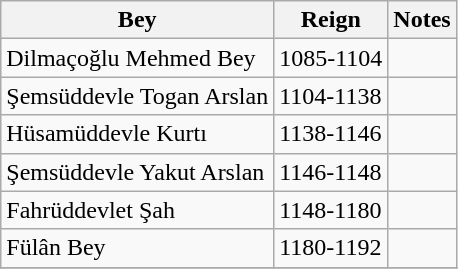<table class="wikitable">
<tr>
<th>Bey</th>
<th>Reign</th>
<th>Notes</th>
</tr>
<tr>
<td>Dilmaçoğlu Mehmed Bey</td>
<td>1085-1104</td>
<td></td>
</tr>
<tr>
<td>Şemsüddevle Togan Arslan</td>
<td>1104-1138</td>
<td></td>
</tr>
<tr>
<td>Hüsamüddevle Kurtı</td>
<td>1138-1146</td>
<td></td>
</tr>
<tr>
<td>Şemsüddevle Yakut Arslan</td>
<td>1146-1148</td>
<td></td>
</tr>
<tr>
<td>Fahrüddevlet Şah</td>
<td>1148-1180</td>
<td></td>
</tr>
<tr>
<td>Fülân Bey</td>
<td>1180-1192</td>
<td></td>
</tr>
<tr>
</tr>
</table>
